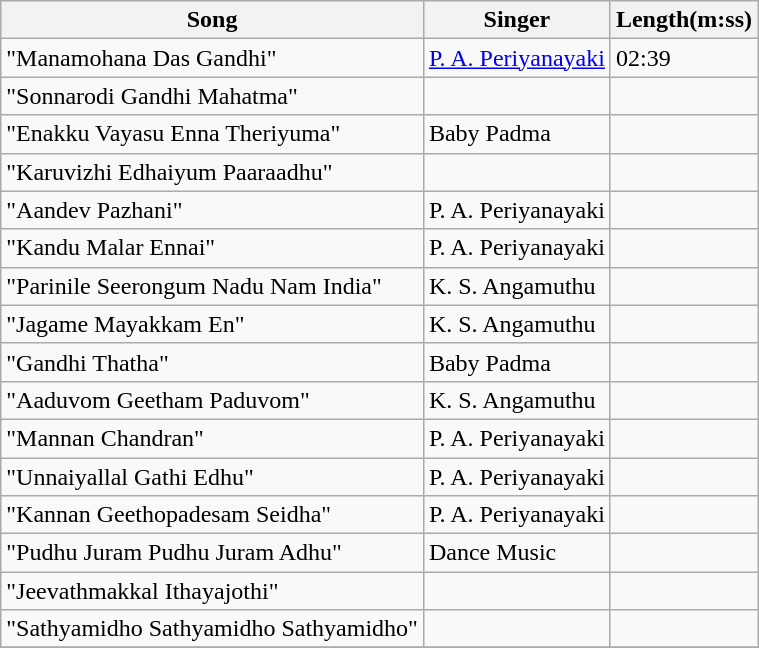<table class="wikitable">
<tr>
<th>Song</th>
<th>Singer</th>
<th>Length(m:ss)</th>
</tr>
<tr>
<td>"Manamohana Das Gandhi"</td>
<td><a href='#'>P. A. Periyanayaki</a></td>
<td>02:39</td>
</tr>
<tr>
<td>"Sonnarodi Gandhi Mahatma"</td>
<td></td>
<td></td>
</tr>
<tr>
<td>"Enakku Vayasu Enna Theriyuma"</td>
<td>Baby Padma</td>
<td></td>
</tr>
<tr>
<td>"Karuvizhi Edhaiyum Paaraadhu"</td>
<td></td>
<td></td>
</tr>
<tr>
<td>"Aandev Pazhani"</td>
<td>P. A. Periyanayaki</td>
<td></td>
</tr>
<tr>
<td>"Kandu Malar Ennai"</td>
<td>P. A. Periyanayaki</td>
<td></td>
</tr>
<tr>
<td>"Parinile Seerongum Nadu Nam India"</td>
<td>K. S. Angamuthu</td>
<td></td>
</tr>
<tr>
<td>"Jagame Mayakkam En"</td>
<td>K. S. Angamuthu</td>
<td></td>
</tr>
<tr>
<td>"Gandhi Thatha"</td>
<td>Baby Padma</td>
<td></td>
</tr>
<tr>
<td>"Aaduvom Geetham Paduvom"</td>
<td>K. S. Angamuthu</td>
<td></td>
</tr>
<tr>
<td>"Mannan Chandran"</td>
<td>P. A. Periyanayaki</td>
<td></td>
</tr>
<tr>
<td>"Unnaiyallal Gathi Edhu"</td>
<td>P. A. Periyanayaki</td>
<td></td>
</tr>
<tr>
<td>"Kannan Geethopadesam Seidha"</td>
<td>P. A. Periyanayaki</td>
<td></td>
</tr>
<tr>
<td>"Pudhu Juram Pudhu Juram Adhu"</td>
<td>Dance Music</td>
<td></td>
</tr>
<tr>
<td>"Jeevathmakkal Ithayajothi"</td>
<td></td>
<td></td>
</tr>
<tr>
<td>"Sathyamidho Sathyamidho Sathyamidho"</td>
<td></td>
<td></td>
</tr>
<tr>
</tr>
</table>
